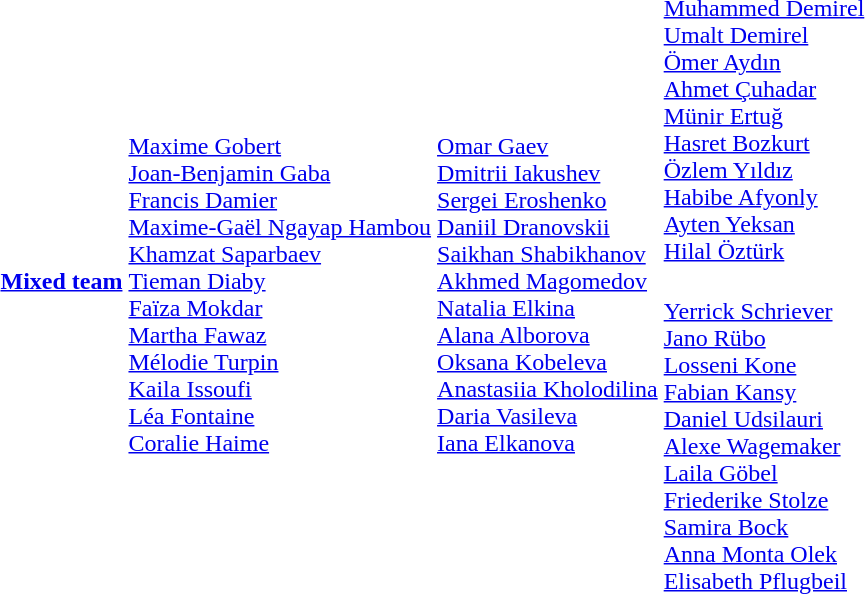<table>
<tr>
<th rowspan=2><a href='#'>Mixed team</a></th>
<td rowspan=2><br><a href='#'>Maxime Gobert</a><br><a href='#'>Joan-Benjamin Gaba</a><br><a href='#'>Francis Damier</a><br><a href='#'>Maxime-Gaël Ngayap Hambou</a><br><a href='#'>Khamzat Saparbaev</a><br><a href='#'>Tieman Diaby</a><br><a href='#'>Faïza Mokdar</a><br><a href='#'>Martha Fawaz</a><br><a href='#'>Mélodie Turpin</a><br><a href='#'>Kaila Issoufi</a><br><a href='#'>Léa Fontaine</a><br><a href='#'>Coralie Haime</a></td>
<td rowspan=2><br><a href='#'>Omar Gaev</a><br><a href='#'>Dmitrii Iakushev</a><br><a href='#'>Sergei Eroshenko</a><br><a href='#'>Daniil Dranovskii</a><br><a href='#'>Saikhan Shabikhanov</a><br><a href='#'>Akhmed Magomedov</a><br><a href='#'>Natalia Elkina</a><br><a href='#'>Alana Alborova</a><br><a href='#'>Oksana Kobeleva</a><br><a href='#'>Anastasiia Kholodilina</a><br><a href='#'>Daria Vasileva</a><br><a href='#'>Iana Elkanova</a></td>
<td><br><a href='#'>Muhammed Demirel</a><br><a href='#'>Umalt Demirel</a><br><a href='#'>Ömer Aydın</a><br><a href='#'>Ahmet Çuhadar</a><br><a href='#'>Münir Ertuğ</a><br><a href='#'>Hasret Bozkurt</a><br><a href='#'>Özlem Yıldız</a><br><a href='#'>Habibe Afyonly</a><br><a href='#'>Ayten Yeksan</a><br><a href='#'>Hilal Öztürk</a></td>
</tr>
<tr>
<td><br><a href='#'>Yerrick Schriever</a><br><a href='#'>Jano Rübo</a><br><a href='#'>Losseni Kone</a><br><a href='#'>Fabian Kansy</a><br><a href='#'>Daniel Udsilauri</a><br><a href='#'>Alexe Wagemaker</a><br><a href='#'>Laila Göbel</a><br><a href='#'>Friederike Stolze</a><br><a href='#'>Samira Bock</a><br><a href='#'>Anna Monta Olek</a><br><a href='#'>Elisabeth Pflugbeil</a></td>
</tr>
</table>
